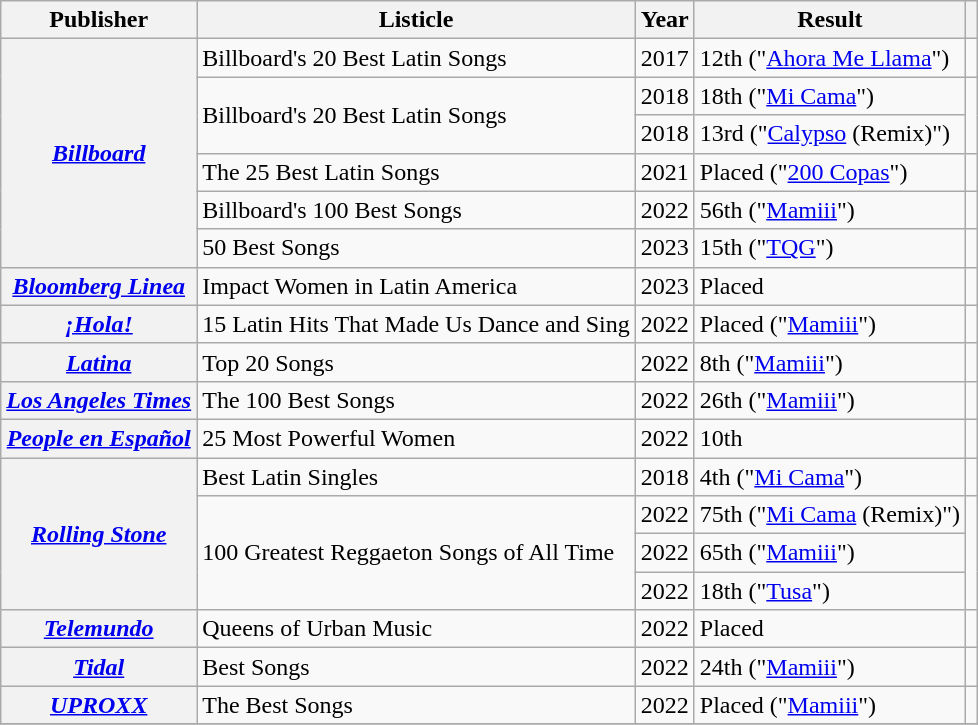<table class="wikitable plainrowheaders sortable" style="margin-right: 0;">
<tr>
<th scope="col">Publisher</th>
<th scope="col">Listicle</th>
<th scope="col">Year</th>
<th scope="col">Result</th>
<th scope="col" class="unsortable"></th>
</tr>
<tr>
<th rowspan="6" scope="row"><em><a href='#'>Billboard</a></em></th>
<td>Billboard's 20 Best Latin Songs</td>
<td>2017</td>
<td>12th ("<a href='#'>Ahora Me Llama</a>")</td>
<td style="text-align:center;"></td>
</tr>
<tr>
<td rowspan="2">Billboard's 20 Best Latin Songs</td>
<td>2018</td>
<td>18th ("<a href='#'>Mi Cama</a>")</td>
<td style="text-align:center;" rowspan="2"></td>
</tr>
<tr>
<td>2018</td>
<td>13rd ("<a href='#'>Calypso</a> (Remix)")</td>
</tr>
<tr>
<td>The 25 Best Latin Songs</td>
<td>2021</td>
<td>Placed ("<a href='#'>200 Copas</a>")</td>
<td style="text-align:center;"></td>
</tr>
<tr>
<td>Billboard's 100 Best Songs</td>
<td>2022</td>
<td>56th ("<a href='#'>Mamiii</a>")</td>
<td style="text-align:center;"></td>
</tr>
<tr>
<td>50 Best Songs</td>
<td>2023</td>
<td>15th ("<a href='#'>TQG</a>")</td>
<td style="text-align:center;"></td>
</tr>
<tr>
<th rowspan="1" scope="row"><em><a href='#'>Bloomberg Linea</a></em></th>
<td>Impact Women in Latin America</td>
<td>2023</td>
<td>Placed</td>
<td style="text-align:center;"></td>
</tr>
<tr>
<th rowspan="1" scope="row"><em><a href='#'>¡Hola!</a></em></th>
<td>15 Latin Hits That Made Us Dance and Sing</td>
<td>2022</td>
<td>Placed ("<a href='#'>Mamiii</a>")</td>
<td style="text-align:center;"></td>
</tr>
<tr>
<th rowspan="1" scope="row"><a href='#'><em>Latina</em></a></th>
<td>Top 20 Songs</td>
<td>2022</td>
<td>8th ("<a href='#'>Mamiii</a>")</td>
<td style="text-align:center;"></td>
</tr>
<tr>
<th scope="row"><em><a href='#'>Los Angeles Times</a></em></th>
<td>The 100 Best Songs</td>
<td>2022</td>
<td>26th ("<a href='#'>Mamiii</a>")</td>
<td style="text-align:center;"></td>
</tr>
<tr>
<th scope="row"><em><a href='#'>People en Español</a></em></th>
<td>25 Most Powerful Women</td>
<td>2022</td>
<td>10th</td>
<td style="text-align:center;"></td>
</tr>
<tr>
<th rowspan="4" scope="row"><em><a href='#'>Rolling Stone</a></em></th>
<td>Best Latin Singles</td>
<td>2018</td>
<td>4th ("<a href='#'>Mi Cama</a>")</td>
<td style="text-align:center;"></td>
</tr>
<tr>
<td rowspan="3">100 Greatest Reggaeton Songs of All Time</td>
<td>2022</td>
<td>75th ("<a href='#'>Mi Cama</a> (Remix)")</td>
<td style="text-align:center;" rowspan="3"></td>
</tr>
<tr>
<td>2022</td>
<td>65th ("<a href='#'>Mamiii</a>")</td>
</tr>
<tr>
<td>2022</td>
<td>18th ("<a href='#'>Tusa</a>")</td>
</tr>
<tr>
<th rowspan="1" scope="row"><em><a href='#'>Telemundo</a></em></th>
<td>Queens of Urban Music</td>
<td>2022</td>
<td>Placed</td>
<td style="text-align:center;"></td>
</tr>
<tr>
<th rowspan="1" scope="row"><em><a href='#'>Tidal</a></em></th>
<td>Best Songs</td>
<td>2022</td>
<td>24th ("<a href='#'>Mamiii</a>")</td>
<td style="text-align:center;"></td>
</tr>
<tr>
<th rowspan="1" scope="row"><em><a href='#'>UPROXX</a></em></th>
<td>The Best Songs</td>
<td>2022</td>
<td>Placed ("<a href='#'>Mamiii</a>")</td>
<td style="text-align:center;"></td>
</tr>
<tr>
</tr>
</table>
